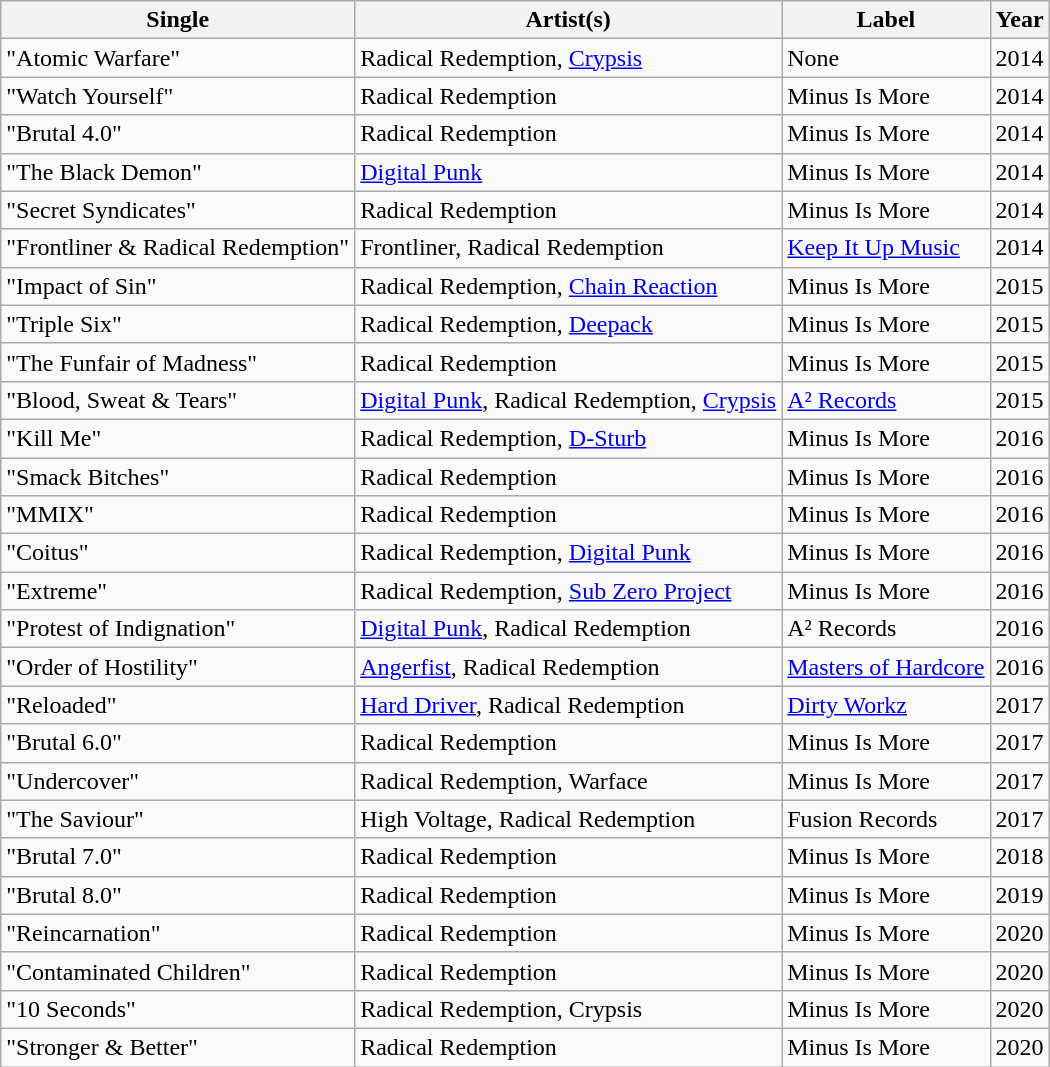<table class="wikitable">
<tr>
<th>Single</th>
<th>Artist(s)</th>
<th>Label</th>
<th>Year</th>
</tr>
<tr>
<td>"Atomic Warfare"</td>
<td>Radical Redemption, <a href='#'>Crypsis</a></td>
<td>None</td>
<td>2014</td>
</tr>
<tr>
<td>"Watch Yourself"</td>
<td>Radical Redemption</td>
<td>Minus Is More</td>
<td>2014</td>
</tr>
<tr>
<td>"Brutal 4.0"</td>
<td>Radical Redemption</td>
<td>Minus Is More</td>
<td>2014</td>
</tr>
<tr>
<td>"The Black Demon"</td>
<td><a href='#'>Digital Punk</a></td>
<td>Minus Is More</td>
<td>2014</td>
</tr>
<tr>
<td>"Secret Syndicates"</td>
<td>Radical Redemption</td>
<td>Minus Is More</td>
<td>2014</td>
</tr>
<tr>
<td>"Frontliner & Radical Redemption"</td>
<td>Frontliner, Radical Redemption</td>
<td><a href='#'>Keep It Up Music</a></td>
<td>2014</td>
</tr>
<tr>
<td>"Impact of Sin"</td>
<td>Radical Redemption, <a href='#'>Chain Reaction</a></td>
<td>Minus Is More</td>
<td>2015</td>
</tr>
<tr>
<td>"Triple Six"</td>
<td>Radical Redemption, <a href='#'>Deepack</a></td>
<td>Minus Is More</td>
<td>2015</td>
</tr>
<tr>
<td>"The Funfair of Madness"</td>
<td>Radical Redemption</td>
<td>Minus Is More</td>
<td>2015</td>
</tr>
<tr>
<td>"Blood, Sweat & Tears"</td>
<td><a href='#'>Digital Punk</a>, Radical Redemption, <a href='#'>Crypsis</a></td>
<td><a href='#'>A² Records</a></td>
<td>2015</td>
</tr>
<tr>
<td>"Kill Me"</td>
<td>Radical Redemption, <a href='#'>D-Sturb</a></td>
<td>Minus Is More</td>
<td>2016</td>
</tr>
<tr>
<td>"Smack Bitches"</td>
<td>Radical Redemption</td>
<td>Minus Is More</td>
<td>2016</td>
</tr>
<tr>
<td>"MMIX"</td>
<td>Radical Redemption</td>
<td>Minus Is More</td>
<td>2016</td>
</tr>
<tr>
<td>"Coitus"</td>
<td>Radical Redemption, <a href='#'>Digital Punk</a></td>
<td>Minus Is More</td>
<td>2016</td>
</tr>
<tr>
<td>"Extreme"</td>
<td>Radical Redemption, <a href='#'>Sub Zero Project</a></td>
<td>Minus Is More</td>
<td>2016</td>
</tr>
<tr>
<td>"Protest of Indignation"</td>
<td><a href='#'>Digital Punk</a>, Radical Redemption</td>
<td>A² Records</td>
<td>2016</td>
</tr>
<tr>
<td>"Order of Hostility"</td>
<td><a href='#'>Angerfist</a>, Radical Redemption</td>
<td><a href='#'>Masters of Hardcore</a></td>
<td>2016</td>
</tr>
<tr>
<td>"Reloaded"</td>
<td><a href='#'>Hard Driver</a>, Radical Redemption</td>
<td><a href='#'>Dirty Workz</a></td>
<td>2017</td>
</tr>
<tr>
<td>"Brutal 6.0"</td>
<td>Radical Redemption</td>
<td>Minus Is More</td>
<td>2017</td>
</tr>
<tr>
<td>"Undercover"</td>
<td>Radical Redemption, Warface</td>
<td>Minus Is More</td>
<td>2017</td>
</tr>
<tr>
<td>"The Saviour"</td>
<td>High Voltage, Radical Redemption</td>
<td>Fusion Records</td>
<td>2017</td>
</tr>
<tr>
<td>"Brutal 7.0"</td>
<td>Radical Redemption</td>
<td>Minus Is More</td>
<td>2018</td>
</tr>
<tr>
<td>"Brutal 8.0"</td>
<td>Radical Redemption</td>
<td>Minus Is More</td>
<td>2019</td>
</tr>
<tr>
<td>"Reincarnation"</td>
<td>Radical Redemption</td>
<td>Minus Is More</td>
<td>2020</td>
</tr>
<tr>
<td>"Contaminated Children"</td>
<td>Radical Redemption</td>
<td>Minus Is More</td>
<td>2020</td>
</tr>
<tr>
<td>"10 Seconds"</td>
<td>Radical Redemption, Crypsis</td>
<td>Minus Is More</td>
<td>2020</td>
</tr>
<tr>
<td>"Stronger & Better"</td>
<td>Radical Redemption</td>
<td>Minus Is More</td>
<td>2020</td>
</tr>
</table>
